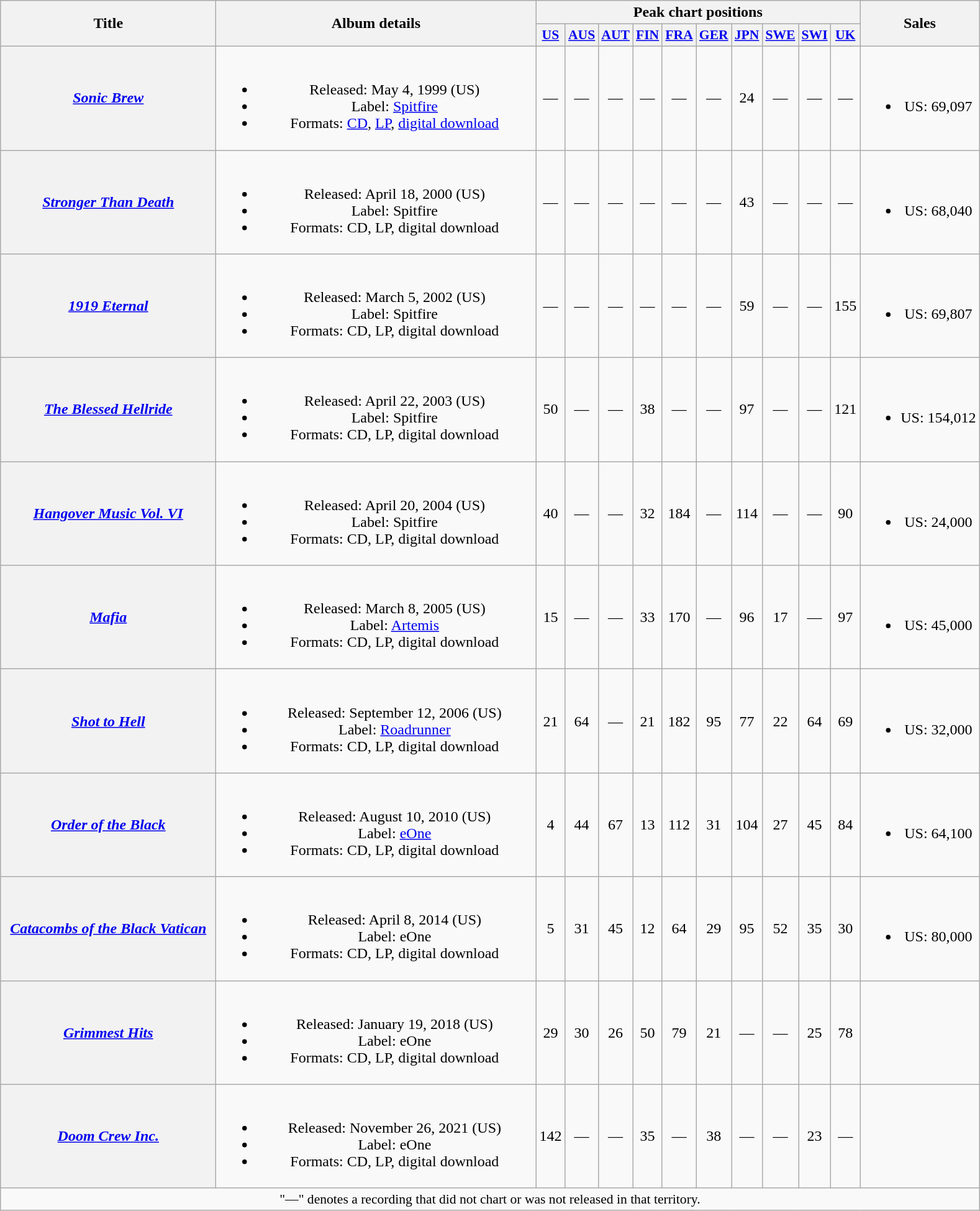<table class="wikitable plainrowheaders" style="text-align:center;">
<tr>
<th scope="col" rowspan="2" style="width:14em;">Title</th>
<th scope="col" rowspan="2" style="width:21em;">Album details</th>
<th scope="col" colspan="10">Peak chart positions</th>
<th scope="col" rowspan="2">Sales</th>
</tr>
<tr>
<th scope="col" style="width:1em;font-size:90%;"><a href='#'>US</a><br></th>
<th scope="col" style="width:1em;font-size:90%;"><a href='#'>AUS</a><br></th>
<th scope="col" style="width:1em;font-size:90%;"><a href='#'>AUT</a><br></th>
<th scope="col" style="width:1em;font-size:90%;"><a href='#'>FIN</a><br></th>
<th scope="col" style="width:1em;font-size:90%;"><a href='#'>FRA</a><br></th>
<th scope="col" style="width:1em;font-size:90%;"><a href='#'>GER</a><br></th>
<th scope="col" style="width:1em;font-size:90%;"><a href='#'>JPN</a><br></th>
<th scope="col" style="width:1em;font-size:90%;"><a href='#'>SWE</a><br></th>
<th scope="col" style="width:1em;font-size:90%;"><a href='#'>SWI</a><br></th>
<th scope="col" style="width:1em;font-size:90%;"><a href='#'>UK</a><br></th>
</tr>
<tr>
<th scope="row"><em><a href='#'>Sonic Brew</a></em></th>
<td><br><ul><li>Released: May 4, 1999 <span>(US)</span></li><li>Label: <a href='#'>Spitfire</a></li><li>Formats: <a href='#'>CD</a>, <a href='#'>LP</a>, <a href='#'>digital download</a></li></ul></td>
<td>—</td>
<td>—</td>
<td>—</td>
<td>—</td>
<td>—</td>
<td>—</td>
<td>24</td>
<td>—</td>
<td>—</td>
<td>—</td>
<td><br><ul><li>US: 69,097</li></ul></td>
</tr>
<tr>
<th scope="row"><em><a href='#'>Stronger Than Death</a></em></th>
<td><br><ul><li>Released: April 18, 2000 <span>(US)</span></li><li>Label: Spitfire</li><li>Formats: CD, LP, digital download</li></ul></td>
<td>—</td>
<td>—</td>
<td>—</td>
<td>—</td>
<td>—</td>
<td>—</td>
<td>43</td>
<td>—</td>
<td>—</td>
<td>—</td>
<td><br><ul><li>US: 68,040</li></ul></td>
</tr>
<tr>
<th scope="row"><em><a href='#'>1919 Eternal</a></em></th>
<td><br><ul><li>Released: March 5, 2002 <span>(US)</span></li><li>Label: Spitfire</li><li>Formats: CD, LP, digital download</li></ul></td>
<td>—</td>
<td>—</td>
<td>—</td>
<td>—</td>
<td>—</td>
<td>—</td>
<td>59</td>
<td>—</td>
<td>—</td>
<td>155</td>
<td><br><ul><li>US: 69,807</li></ul></td>
</tr>
<tr>
<th scope="row"><em><a href='#'>The Blessed Hellride</a></em></th>
<td><br><ul><li>Released: April 22, 2003 <span>(US)</span></li><li>Label: Spitfire</li><li>Formats: CD, LP, digital download</li></ul></td>
<td>50</td>
<td>—</td>
<td>—</td>
<td>38</td>
<td>—</td>
<td>—</td>
<td>97</td>
<td>—</td>
<td>—</td>
<td>121</td>
<td><br><ul><li>US: 154,012</li></ul></td>
</tr>
<tr>
<th scope="row"><em><a href='#'>Hangover Music Vol. VI</a></em></th>
<td><br><ul><li>Released: April 20, 2004 <span>(US)</span></li><li>Label: Spitfire</li><li>Formats: CD, LP, digital download</li></ul></td>
<td>40</td>
<td>—</td>
<td>—</td>
<td>32</td>
<td>184</td>
<td>—</td>
<td>114</td>
<td>—</td>
<td>—</td>
<td>90</td>
<td><br><ul><li>US: 24,000</li></ul></td>
</tr>
<tr>
<th scope="row"><em><a href='#'>Mafia</a></em></th>
<td><br><ul><li>Released: March 8, 2005 <span>(US)</span></li><li>Label: <a href='#'>Artemis</a></li><li>Formats: CD, LP, digital download</li></ul></td>
<td>15</td>
<td>—</td>
<td>—</td>
<td>33</td>
<td>170</td>
<td>—</td>
<td>96</td>
<td>17</td>
<td>—</td>
<td>97</td>
<td><br><ul><li>US: 45,000</li></ul></td>
</tr>
<tr>
<th scope="row"><em><a href='#'>Shot to Hell</a></em></th>
<td><br><ul><li>Released: September 12, 2006 <span>(US)</span></li><li>Label: <a href='#'>Roadrunner</a></li><li>Formats: CD, LP, digital download</li></ul></td>
<td>21</td>
<td>64</td>
<td>—</td>
<td>21</td>
<td>182</td>
<td>95</td>
<td>77</td>
<td>22</td>
<td>64</td>
<td>69</td>
<td><br><ul><li>US: 32,000</li></ul></td>
</tr>
<tr>
<th scope="row"><em><a href='#'>Order of the Black</a></em></th>
<td><br><ul><li>Released: August 10, 2010 <span>(US)</span></li><li>Label: <a href='#'>eOne</a></li><li>Formats: CD, LP, digital download</li></ul></td>
<td>4</td>
<td>44</td>
<td>67</td>
<td>13</td>
<td>112</td>
<td>31</td>
<td>104</td>
<td>27</td>
<td>45</td>
<td>84</td>
<td><br><ul><li>US: 64,100</li></ul></td>
</tr>
<tr>
<th scope="row"><em><a href='#'>Catacombs of the Black Vatican</a></em></th>
<td><br><ul><li>Released: April 8, 2014 <span>(US)</span></li><li>Label: eOne</li><li>Formats: CD, LP, digital download</li></ul></td>
<td>5</td>
<td>31</td>
<td>45</td>
<td>12</td>
<td>64</td>
<td>29</td>
<td>95</td>
<td>52</td>
<td>35</td>
<td>30</td>
<td><br><ul><li>US: 80,000</li></ul></td>
</tr>
<tr>
<th scope="row"><em><a href='#'>Grimmest Hits</a></em></th>
<td><br><ul><li>Released: January 19, 2018 <span>(US)</span></li><li>Label: eOne</li><li>Formats: CD, LP, digital download</li></ul></td>
<td>29</td>
<td>30</td>
<td>26</td>
<td>50</td>
<td>79</td>
<td>21</td>
<td>—</td>
<td>—</td>
<td>25</td>
<td>78</td>
<td></td>
</tr>
<tr>
<th scope="row"><em><a href='#'>Doom Crew Inc.</a></em></th>
<td><br><ul><li>Released: November 26, 2021 <span>(US)</span></li><li>Label: eOne</li><li>Formats: CD, LP, digital download</li></ul></td>
<td>142</td>
<td>—</td>
<td>—</td>
<td>35<br></td>
<td>—</td>
<td>38</td>
<td>—</td>
<td>—</td>
<td>23</td>
<td>—</td>
<td></td>
</tr>
<tr>
<td colspan="20" style="font-size:90%">"—" denotes a recording that did not chart or was not released in that territory.</td>
</tr>
</table>
